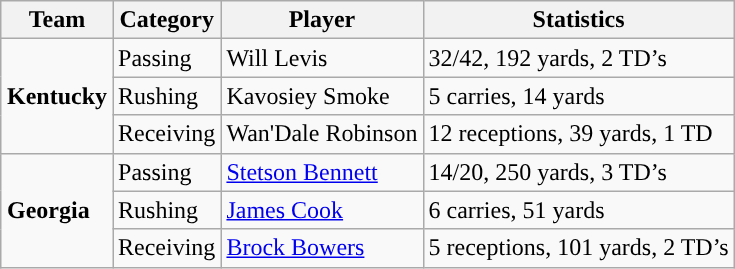<table class="wikitable" style="float: right;">
<tr>
<th>Team</th>
<th>Category</th>
<th>Player</th>
<th>Statistics</th>
</tr>
<tr>
<td rowspan=3><strong>Kentucky</strong></td>
<td>Passing</td>
<td>Will Levis</td>
<td>32/42, 192 yards, 2 TD’s</td>
</tr>
<tr>
<td>Rushing</td>
<td>Kavosiey Smoke</td>
<td>5 carries, 14 yards</td>
</tr>
<tr>
<td>Receiving</td>
<td>Wan'Dale Robinson</td>
<td>12 receptions, 39 yards, 1 TD</td>
</tr>
<tr>
<td rowspan=3><strong>Georgia</strong></td>
<td>Passing</td>
<td><a href='#'>Stetson Bennett</a></td>
<td>14/20, 250 yards, 3 TD’s</td>
</tr>
<tr>
<td>Rushing</td>
<td><a href='#'>James Cook</a></td>
<td>6 carries, 51 yards</td>
</tr>
<tr>
<td>Receiving</td>
<td><a href='#'>Brock Bowers</a></td>
<td>5 receptions, 101 yards, 2 TD’s</td>
</tr>
</table>
